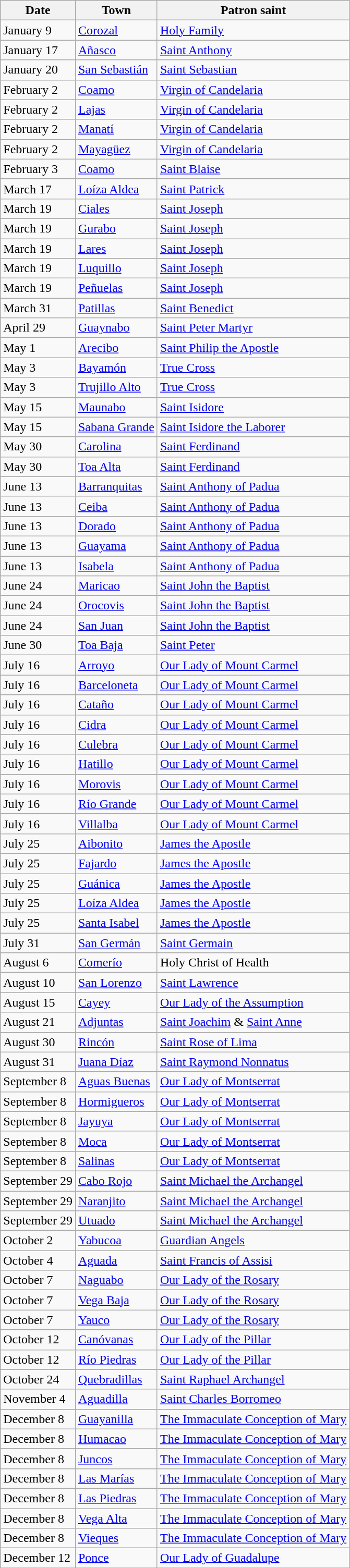<table class="wikitable sortable" style="text-align:left">
<tr>
<th>Date</th>
<th>Town</th>
<th>Patron saint</th>
</tr>
<tr>
<td>January 9</td>
<td><a href='#'>Corozal</a></td>
<td><a href='#'>Holy Family</a></td>
</tr>
<tr>
<td>January 17</td>
<td><a href='#'>Añasco</a></td>
<td><a href='#'>Saint Anthony</a></td>
</tr>
<tr>
<td>January 20</td>
<td><a href='#'>San Sebastián</a></td>
<td><a href='#'>Saint Sebastian</a></td>
</tr>
<tr>
<td>February 2</td>
<td><a href='#'>Coamo</a></td>
<td><a href='#'>Virgin of Candelaria</a></td>
</tr>
<tr>
<td>February 2</td>
<td><a href='#'>Lajas</a></td>
<td><a href='#'>Virgin of Candelaria</a></td>
</tr>
<tr>
<td>February 2</td>
<td><a href='#'>Manatí</a></td>
<td><a href='#'>Virgin of Candelaria</a></td>
</tr>
<tr>
<td>February 2</td>
<td><a href='#'>Mayagüez</a></td>
<td><a href='#'>Virgin of Candelaria</a></td>
</tr>
<tr>
<td>February 3</td>
<td><a href='#'>Coamo</a></td>
<td><a href='#'>Saint Blaise</a></td>
</tr>
<tr>
<td>March 17</td>
<td><a href='#'>Loíza Aldea</a></td>
<td><a href='#'>Saint Patrick</a></td>
</tr>
<tr>
<td>March 19</td>
<td><a href='#'>Ciales</a></td>
<td><a href='#'>Saint Joseph</a></td>
</tr>
<tr>
<td>March 19</td>
<td><a href='#'>Gurabo</a></td>
<td><a href='#'>Saint Joseph</a></td>
</tr>
<tr>
<td>March 19</td>
<td><a href='#'>Lares</a></td>
<td><a href='#'>Saint Joseph</a></td>
</tr>
<tr>
<td>March 19</td>
<td><a href='#'>Luquillo</a></td>
<td><a href='#'>Saint Joseph</a></td>
</tr>
<tr>
<td>March 19</td>
<td><a href='#'>Peñuelas</a></td>
<td><a href='#'>Saint Joseph</a></td>
</tr>
<tr>
<td>March 31</td>
<td><a href='#'>Patillas</a></td>
<td><a href='#'>Saint Benedict</a></td>
</tr>
<tr>
<td>April 29</td>
<td><a href='#'>Guaynabo</a></td>
<td><a href='#'>Saint Peter Martyr</a></td>
</tr>
<tr>
<td>May 1</td>
<td><a href='#'>Arecibo</a></td>
<td><a href='#'>Saint Philip the Apostle</a></td>
</tr>
<tr>
<td>May 3</td>
<td><a href='#'>Bayamón</a></td>
<td><a href='#'>True Cross</a></td>
</tr>
<tr>
<td>May 3</td>
<td><a href='#'>Trujillo Alto</a></td>
<td><a href='#'>True Cross</a></td>
</tr>
<tr>
<td>May 15</td>
<td><a href='#'>Maunabo</a></td>
<td><a href='#'>Saint Isidore</a></td>
</tr>
<tr>
<td>May 15</td>
<td><a href='#'>Sabana Grande</a></td>
<td><a href='#'>Saint Isidore the Laborer</a></td>
</tr>
<tr>
<td>May 30</td>
<td><a href='#'>Carolina</a></td>
<td><a href='#'>Saint Ferdinand</a></td>
</tr>
<tr>
<td>May 30</td>
<td><a href='#'>Toa Alta</a></td>
<td><a href='#'>Saint Ferdinand</a></td>
</tr>
<tr>
<td>June 13</td>
<td><a href='#'>Barranquitas</a></td>
<td><a href='#'>Saint Anthony of Padua</a></td>
</tr>
<tr>
<td>June 13</td>
<td><a href='#'>Ceiba</a></td>
<td><a href='#'>Saint Anthony of Padua</a></td>
</tr>
<tr>
<td>June 13</td>
<td><a href='#'>Dorado</a></td>
<td><a href='#'>Saint Anthony of Padua</a></td>
</tr>
<tr>
<td>June 13</td>
<td><a href='#'>Guayama</a></td>
<td><a href='#'>Saint Anthony of Padua</a></td>
</tr>
<tr>
<td>June 13</td>
<td><a href='#'>Isabela</a></td>
<td><a href='#'>Saint Anthony of Padua</a></td>
</tr>
<tr>
<td>June 24</td>
<td><a href='#'>Maricao</a></td>
<td><a href='#'>Saint John the Baptist</a></td>
</tr>
<tr>
<td>June 24</td>
<td><a href='#'>Orocovis</a></td>
<td><a href='#'>Saint John the Baptist</a></td>
</tr>
<tr>
<td>June 24</td>
<td><a href='#'>San Juan</a></td>
<td><a href='#'>Saint John the Baptist</a></td>
</tr>
<tr>
<td>June 30</td>
<td><a href='#'>Toa Baja</a></td>
<td><a href='#'>Saint Peter</a></td>
</tr>
<tr>
<td>July 16</td>
<td><a href='#'>Arroyo</a></td>
<td><a href='#'>Our Lady of Mount Carmel</a></td>
</tr>
<tr>
<td>July 16</td>
<td><a href='#'>Barceloneta</a></td>
<td><a href='#'>Our Lady of Mount Carmel</a></td>
</tr>
<tr>
<td>July 16</td>
<td><a href='#'>Cataño</a></td>
<td><a href='#'>Our Lady of Mount Carmel</a></td>
</tr>
<tr>
<td>July 16</td>
<td><a href='#'>Cidra</a></td>
<td><a href='#'>Our Lady of Mount Carmel</a></td>
</tr>
<tr>
<td>July 16</td>
<td><a href='#'>Culebra</a></td>
<td><a href='#'>Our Lady of Mount Carmel</a></td>
</tr>
<tr>
<td>July 16</td>
<td><a href='#'>Hatillo</a></td>
<td><a href='#'>Our Lady of Mount Carmel</a></td>
</tr>
<tr>
<td>July 16</td>
<td><a href='#'>Morovis</a></td>
<td><a href='#'>Our Lady of Mount Carmel</a></td>
</tr>
<tr>
<td>July 16</td>
<td><a href='#'>Río Grande</a></td>
<td><a href='#'>Our Lady of Mount Carmel</a></td>
</tr>
<tr>
<td>July 16</td>
<td><a href='#'>Villalba</a></td>
<td><a href='#'>Our Lady of Mount Carmel</a></td>
</tr>
<tr>
<td>July 25</td>
<td><a href='#'>Aibonito</a></td>
<td><a href='#'>James the Apostle</a></td>
</tr>
<tr>
<td>July 25</td>
<td><a href='#'>Fajardo</a></td>
<td><a href='#'>James the Apostle</a></td>
</tr>
<tr>
<td>July 25</td>
<td><a href='#'>Guánica</a></td>
<td><a href='#'>James the Apostle</a></td>
</tr>
<tr>
<td>July 25</td>
<td><a href='#'>Loíza Aldea</a></td>
<td><a href='#'>James the Apostle</a></td>
</tr>
<tr>
<td>July 25</td>
<td><a href='#'>Santa Isabel</a></td>
<td><a href='#'>James the Apostle</a></td>
</tr>
<tr>
<td>July 31</td>
<td><a href='#'>San Germán</a></td>
<td><a href='#'>Saint Germain</a></td>
</tr>
<tr>
<td>August 6</td>
<td><a href='#'>Comerío</a></td>
<td>Holy Christ of Health</td>
</tr>
<tr>
<td>August 10</td>
<td><a href='#'>San Lorenzo</a></td>
<td><a href='#'>Saint Lawrence</a></td>
</tr>
<tr>
<td>August 15</td>
<td><a href='#'>Cayey</a></td>
<td><a href='#'>Our Lady of the Assumption</a></td>
</tr>
<tr>
<td>August 21</td>
<td><a href='#'>Adjuntas</a></td>
<td><a href='#'>Saint Joachim</a> & <a href='#'>Saint Anne</a></td>
</tr>
<tr>
<td>August 30</td>
<td><a href='#'>Rincón</a></td>
<td><a href='#'>Saint Rose of Lima</a></td>
</tr>
<tr>
<td>August 31</td>
<td><a href='#'>Juana Díaz</a></td>
<td><a href='#'>Saint Raymond Nonnatus</a></td>
</tr>
<tr>
<td>September 8</td>
<td><a href='#'>Aguas Buenas</a></td>
<td><a href='#'>Our Lady of Montserrat</a></td>
</tr>
<tr>
<td>September 8</td>
<td><a href='#'>Hormigueros</a></td>
<td><a href='#'>Our Lady of Montserrat</a></td>
</tr>
<tr>
<td>September 8</td>
<td><a href='#'>Jayuya</a></td>
<td><a href='#'>Our Lady of Montserrat</a></td>
</tr>
<tr>
<td>September 8</td>
<td><a href='#'>Moca</a></td>
<td><a href='#'>Our Lady of Montserrat</a></td>
</tr>
<tr>
<td>September 8</td>
<td><a href='#'>Salinas</a></td>
<td><a href='#'>Our Lady of Montserrat</a></td>
</tr>
<tr>
<td>September 29</td>
<td><a href='#'>Cabo Rojo</a></td>
<td><a href='#'>Saint Michael the Archangel</a></td>
</tr>
<tr>
<td>September 29</td>
<td><a href='#'>Naranjito</a></td>
<td><a href='#'>Saint Michael the Archangel</a></td>
</tr>
<tr>
<td>September 29</td>
<td><a href='#'>Utuado</a></td>
<td><a href='#'>Saint Michael the Archangel</a></td>
</tr>
<tr>
<td>October 2</td>
<td><a href='#'>Yabucoa</a></td>
<td><a href='#'>Guardian Angels</a></td>
</tr>
<tr>
<td>October 4</td>
<td><a href='#'>Aguada</a></td>
<td><a href='#'>Saint Francis of Assisi</a></td>
</tr>
<tr>
<td>October 7</td>
<td><a href='#'>Naguabo</a></td>
<td><a href='#'>Our Lady of the Rosary</a></td>
</tr>
<tr>
<td>October 7</td>
<td><a href='#'>Vega Baja</a></td>
<td><a href='#'>Our Lady of the Rosary</a></td>
</tr>
<tr>
<td>October 7</td>
<td><a href='#'>Yauco</a></td>
<td><a href='#'>Our Lady of the Rosary</a></td>
</tr>
<tr>
<td>October 12</td>
<td><a href='#'>Canóvanas</a></td>
<td><a href='#'>Our Lady of the Pillar</a></td>
</tr>
<tr>
<td>October 12</td>
<td><a href='#'>Río Piedras</a></td>
<td><a href='#'>Our Lady of the Pillar</a></td>
</tr>
<tr>
<td>October 24</td>
<td><a href='#'>Quebradillas</a></td>
<td><a href='#'>Saint Raphael Archangel</a></td>
</tr>
<tr>
<td>November 4</td>
<td><a href='#'>Aguadilla</a></td>
<td><a href='#'>Saint Charles Borromeo</a></td>
</tr>
<tr>
<td>December 8</td>
<td><a href='#'>Guayanilla</a></td>
<td><a href='#'>The Immaculate Conception of Mary</a></td>
</tr>
<tr>
<td>December 8</td>
<td><a href='#'>Humacao</a></td>
<td><a href='#'>The Immaculate Conception of Mary</a></td>
</tr>
<tr>
<td>December 8</td>
<td><a href='#'>Juncos</a></td>
<td><a href='#'>The Immaculate Conception of Mary</a></td>
</tr>
<tr>
<td>December 8</td>
<td><a href='#'>Las Marías</a></td>
<td><a href='#'>The Immaculate Conception of Mary</a></td>
</tr>
<tr>
<td>December 8</td>
<td><a href='#'>Las Piedras</a></td>
<td><a href='#'>The Immaculate Conception of Mary</a></td>
</tr>
<tr>
<td>December 8</td>
<td><a href='#'>Vega Alta</a></td>
<td><a href='#'>The Immaculate Conception of Mary</a></td>
</tr>
<tr>
<td>December 8</td>
<td><a href='#'>Vieques</a></td>
<td><a href='#'>The Immaculate Conception of Mary</a></td>
</tr>
<tr>
<td>December 12</td>
<td><a href='#'>Ponce</a></td>
<td><a href='#'>Our Lady of Guadalupe</a></td>
</tr>
<tr>
</tr>
</table>
